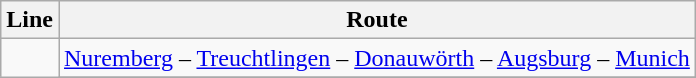<table class="wikitable">
<tr>
<th>Line</th>
<th>Route</th>
</tr>
<tr>
<td rowspan="2"></td>
<td><a href='#'>Nuremberg</a> – <a href='#'>Treuchtlingen</a> – <a href='#'>Donauwörth</a> – <a href='#'>Augsburg</a> – <a href='#'>Munich</a></td>
</tr>
<tr>
</tr>
</table>
